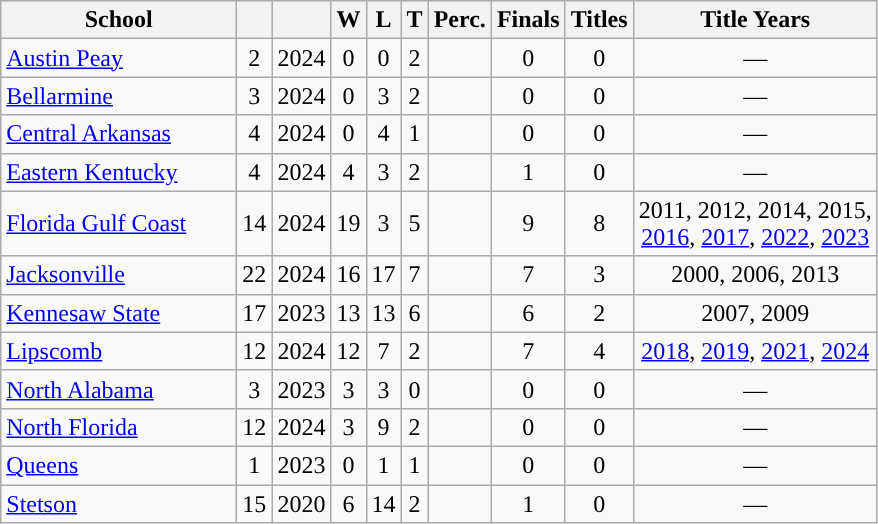<table class="wikitable sortable" style="text-align:center; font-size: %">
<tr>
<th width=150px>School</th>
<th width=px></th>
<th width=px></th>
<th width=px>W</th>
<th width=px>L</th>
<th width=px>T</th>
<th width=px>Perc.</th>
<th width=px>Finals</th>
<th width=px>Titles</th>
<th width=px>Title Years</th>
</tr>
<tr>
<td align=left><a href='#'>Austin Peay</a></td>
<td>2</td>
<td>2024</td>
<td>0</td>
<td>0</td>
<td>2</td>
<td></td>
<td>0</td>
<td>0</td>
<td>—</td>
</tr>
<tr>
<td align=left><a href='#'>Bellarmine</a></td>
<td>3</td>
<td>2024</td>
<td>0</td>
<td>3</td>
<td>2</td>
<td></td>
<td>0</td>
<td>0</td>
<td>—</td>
</tr>
<tr>
<td align=left><a href='#'>Central Arkansas</a></td>
<td>4</td>
<td>2024</td>
<td>0</td>
<td>4</td>
<td>1</td>
<td></td>
<td>0</td>
<td>0</td>
<td>—</td>
</tr>
<tr>
<td align=left><a href='#'>Eastern Kentucky</a></td>
<td>4</td>
<td>2024</td>
<td>4</td>
<td>3</td>
<td>2</td>
<td></td>
<td>1</td>
<td>0</td>
<td>—</td>
</tr>
<tr>
<td align=left><a href='#'>Florida Gulf Coast</a></td>
<td>14</td>
<td>2024</td>
<td>19</td>
<td>3</td>
<td>5</td>
<td></td>
<td>9</td>
<td>8</td>
<td>2011, 2012, 2014, 2015,<br><a href='#'>2016</a>, <a href='#'>2017</a>, <a href='#'>2022</a>, <a href='#'>2023</a></td>
</tr>
<tr>
<td align=left><a href='#'>Jacksonville</a></td>
<td>22</td>
<td>2024</td>
<td>16</td>
<td>17</td>
<td>7</td>
<td></td>
<td>7</td>
<td>3</td>
<td>2000, 2006, 2013</td>
</tr>
<tr>
<td align=left><a href='#'>Kennesaw State</a></td>
<td>17</td>
<td>2023</td>
<td>13</td>
<td>13</td>
<td>6</td>
<td></td>
<td>6</td>
<td>2</td>
<td>2007, 2009</td>
</tr>
<tr>
<td align=left><a href='#'>Lipscomb</a></td>
<td>12</td>
<td>2024</td>
<td>12</td>
<td>7</td>
<td>2</td>
<td></td>
<td>7</td>
<td>4</td>
<td><a href='#'>2018</a>, <a href='#'>2019</a>, <a href='#'>2021</a>, <a href='#'>2024</a></td>
</tr>
<tr>
<td align=left><a href='#'>North Alabama</a></td>
<td>3</td>
<td>2023</td>
<td>3</td>
<td>3</td>
<td>0</td>
<td></td>
<td>0</td>
<td>0</td>
<td>—</td>
</tr>
<tr>
<td align=left><a href='#'>North Florida</a></td>
<td>12</td>
<td>2024</td>
<td>3</td>
<td>9</td>
<td>2</td>
<td></td>
<td>0</td>
<td>0</td>
<td>—</td>
</tr>
<tr>
<td align=left><a href='#'>Queens</a></td>
<td>1</td>
<td>2023</td>
<td>0</td>
<td>1</td>
<td>1</td>
<td></td>
<td>0</td>
<td>0</td>
<td>—</td>
</tr>
<tr>
<td align=left><a href='#'>Stetson</a></td>
<td>15</td>
<td>2020</td>
<td>6</td>
<td>14</td>
<td>2</td>
<td></td>
<td>1</td>
<td>0</td>
<td>—</td>
</tr>
</table>
